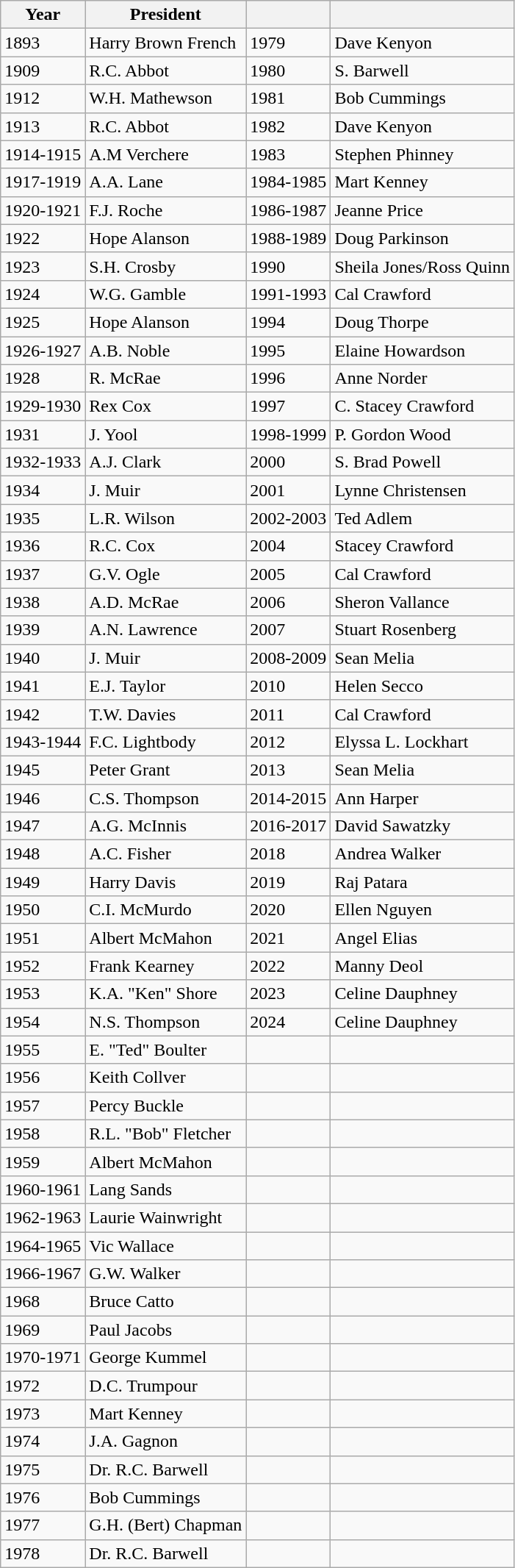<table class="wikitable">
<tr>
<th>Year</th>
<th>President</th>
<th></th>
<th></th>
</tr>
<tr>
<td>1893</td>
<td>Harry Brown French</td>
<td>1979</td>
<td>Dave Kenyon</td>
</tr>
<tr>
<td>1909</td>
<td>R.C. Abbot</td>
<td>1980</td>
<td>S. Barwell</td>
</tr>
<tr>
<td>1912</td>
<td>W.H. Mathewson</td>
<td>1981</td>
<td>Bob Cummings</td>
</tr>
<tr>
<td>1913</td>
<td>R.C. Abbot</td>
<td>1982</td>
<td>Dave Kenyon</td>
</tr>
<tr>
<td>1914-1915</td>
<td>A.M Verchere</td>
<td>1983</td>
<td>Stephen Phinney</td>
</tr>
<tr>
<td>1917-1919</td>
<td>A.A. Lane</td>
<td>1984-1985</td>
<td>Mart Kenney</td>
</tr>
<tr>
<td>1920-1921</td>
<td>F.J. Roche</td>
<td>1986-1987</td>
<td>Jeanne Price</td>
</tr>
<tr>
<td>1922</td>
<td>Hope Alanson</td>
<td>1988-1989</td>
<td>Doug Parkinson</td>
</tr>
<tr>
<td>1923</td>
<td>S.H. Crosby</td>
<td>1990</td>
<td>Sheila Jones/Ross Quinn</td>
</tr>
<tr>
<td>1924</td>
<td>W.G. Gamble</td>
<td>1991-1993</td>
<td>Cal Crawford</td>
</tr>
<tr>
<td>1925</td>
<td>Hope Alanson</td>
<td>1994</td>
<td>Doug Thorpe</td>
</tr>
<tr>
<td>1926-1927</td>
<td>A.B. Noble</td>
<td>1995</td>
<td>Elaine Howardson</td>
</tr>
<tr>
<td>1928</td>
<td>R. McRae</td>
<td>1996</td>
<td>Anne Norder</td>
</tr>
<tr>
<td>1929-1930</td>
<td>Rex Cox</td>
<td>1997</td>
<td>C. Stacey Crawford</td>
</tr>
<tr>
<td>1931</td>
<td>J. Yool</td>
<td>1998-1999</td>
<td>P. Gordon Wood</td>
</tr>
<tr>
<td>1932-1933</td>
<td>A.J. Clark</td>
<td>2000</td>
<td>S. Brad Powell</td>
</tr>
<tr>
<td>1934</td>
<td>J. Muir</td>
<td>2001</td>
<td>Lynne Christensen</td>
</tr>
<tr>
<td>1935</td>
<td>L.R. Wilson</td>
<td>2002-2003</td>
<td>Ted Adlem </td>
</tr>
<tr>
<td>1936</td>
<td>R.C. Cox</td>
<td>2004</td>
<td>Stacey Crawford</td>
</tr>
<tr>
<td>1937</td>
<td>G.V. Ogle</td>
<td>2005</td>
<td>Cal Crawford</td>
</tr>
<tr>
<td>1938</td>
<td>A.D. McRae</td>
<td>2006</td>
<td>Sheron Vallance</td>
</tr>
<tr>
<td>1939</td>
<td>A.N. Lawrence</td>
<td>2007</td>
<td>Stuart Rosenberg</td>
</tr>
<tr>
<td>1940</td>
<td>J. Muir</td>
<td>2008-2009</td>
<td>Sean Melia</td>
</tr>
<tr>
<td>1941</td>
<td>E.J. Taylor</td>
<td>2010</td>
<td>Helen Secco</td>
</tr>
<tr>
<td>1942</td>
<td>T.W. Davies</td>
<td>2011</td>
<td>Cal Crawford</td>
</tr>
<tr>
<td>1943-1944</td>
<td>F.C. Lightbody</td>
<td>2012</td>
<td>Elyssa L. Lockhart</td>
</tr>
<tr>
<td>1945</td>
<td>Peter Grant</td>
<td>2013</td>
<td>Sean Melia</td>
</tr>
<tr>
<td>1946</td>
<td>C.S. Thompson</td>
<td>2014-2015</td>
<td>Ann Harper</td>
</tr>
<tr>
<td>1947</td>
<td>A.G. McInnis</td>
<td>2016-2017</td>
<td>David Sawatzky</td>
</tr>
<tr>
<td>1948</td>
<td>A.C. Fisher</td>
<td>2018</td>
<td>Andrea Walker</td>
</tr>
<tr>
<td>1949</td>
<td>Harry Davis</td>
<td>2019</td>
<td>Raj Patara</td>
</tr>
<tr>
<td>1950</td>
<td>C.I. McMurdo</td>
<td>2020</td>
<td>Ellen Nguyen</td>
</tr>
<tr>
<td>1951</td>
<td>Albert McMahon</td>
<td>2021</td>
<td>Angel Elias</td>
</tr>
<tr>
<td>1952</td>
<td>Frank Kearney</td>
<td>2022</td>
<td>Manny Deol</td>
</tr>
<tr>
<td>1953</td>
<td>K.A. "Ken" Shore</td>
<td>2023</td>
<td>Celine Dauphney</td>
</tr>
<tr>
<td>1954</td>
<td>N.S. Thompson</td>
<td>2024</td>
<td>Celine Dauphney</td>
</tr>
<tr>
<td>1955</td>
<td>E. "Ted" Boulter</td>
<td></td>
<td></td>
</tr>
<tr>
<td>1956</td>
<td>Keith Collver</td>
<td></td>
<td></td>
</tr>
<tr>
<td>1957</td>
<td>Percy Buckle</td>
<td></td>
<td></td>
</tr>
<tr>
<td>1958</td>
<td>R.L. "Bob" Fletcher</td>
<td></td>
<td></td>
</tr>
<tr>
<td>1959</td>
<td>Albert McMahon</td>
<td></td>
<td></td>
</tr>
<tr>
<td>1960-1961</td>
<td>Lang Sands </td>
<td></td>
<td></td>
</tr>
<tr>
<td>1962-1963</td>
<td>Laurie Wainwright</td>
<td></td>
<td></td>
</tr>
<tr>
<td>1964-1965</td>
<td>Vic Wallace</td>
<td></td>
<td></td>
</tr>
<tr>
<td>1966-1967</td>
<td>G.W. Walker</td>
<td></td>
<td></td>
</tr>
<tr>
<td>1968</td>
<td>Bruce Catto</td>
<td></td>
<td></td>
</tr>
<tr>
<td>1969</td>
<td>Paul Jacobs</td>
<td></td>
<td></td>
</tr>
<tr>
<td>1970-1971</td>
<td>George Kummel</td>
<td></td>
<td></td>
</tr>
<tr>
<td>1972</td>
<td>D.C. Trumpour</td>
<td></td>
<td></td>
</tr>
<tr>
<td>1973</td>
<td>Mart Kenney</td>
<td></td>
<td></td>
</tr>
<tr>
<td>1974</td>
<td>J.A. Gagnon</td>
<td></td>
<td></td>
</tr>
<tr>
<td>1975</td>
<td>Dr. R.C. Barwell</td>
<td></td>
<td></td>
</tr>
<tr>
<td>1976</td>
<td>Bob Cummings</td>
<td></td>
<td></td>
</tr>
<tr>
<td>1977</td>
<td>G.H. (Bert) Chapman </td>
<td></td>
<td></td>
</tr>
<tr>
<td>1978</td>
<td>Dr. R.C. Barwell</td>
<td></td>
<td></td>
</tr>
</table>
